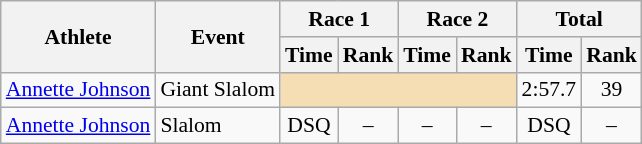<table class="wikitable" style="font-size:90%">
<tr>
<th rowspan="2">Athlete</th>
<th rowspan="2">Event</th>
<th colspan="2">Race 1</th>
<th colspan="2">Race 2</th>
<th colspan="2">Total</th>
</tr>
<tr>
<th>Time</th>
<th>Rank</th>
<th>Time</th>
<th>Rank</th>
<th>Time</th>
<th>Rank</th>
</tr>
<tr>
<td><a href='#'>Annette Johnson</a></td>
<td>Giant Slalom</td>
<td colspan="4" bgcolor="wheat"></td>
<td align="center">2:57.7</td>
<td align="center">39</td>
</tr>
<tr>
<td><a href='#'>Annette Johnson</a></td>
<td>Slalom</td>
<td align="center">DSQ</td>
<td align="center">–</td>
<td align="center">–</td>
<td align="center">–</td>
<td align="center">DSQ</td>
<td align="center">–</td>
</tr>
</table>
